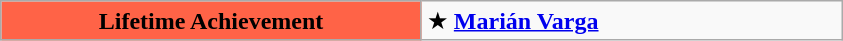<table class=wikitable>
<tr>
<th style=background:TOMATO width=273>Lifetime Achievement</th>
<td width=273>★ <strong><a href='#'>Marián Varga</a></strong></td>
</tr>
</table>
